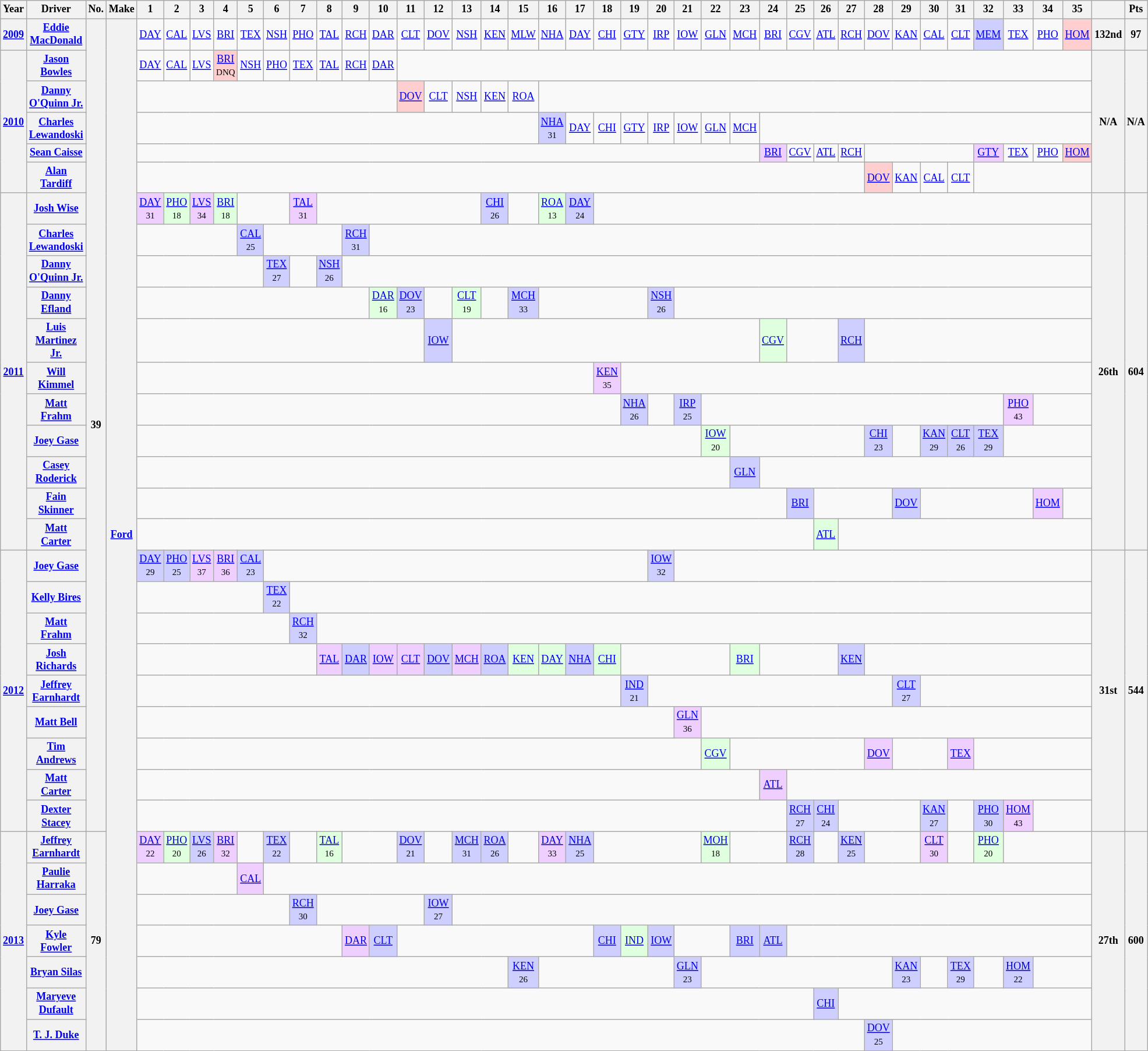<table class="wikitable" style="text-align:center; font-size:75%">
<tr>
<th>Year</th>
<th>Driver</th>
<th>No.</th>
<th>Make</th>
<th>1</th>
<th>2</th>
<th>3</th>
<th>4</th>
<th>5</th>
<th>6</th>
<th>7</th>
<th>8</th>
<th>9</th>
<th>10</th>
<th>11</th>
<th>12</th>
<th>13</th>
<th>14</th>
<th>15</th>
<th>16</th>
<th>17</th>
<th>18</th>
<th>19</th>
<th>20</th>
<th>21</th>
<th>22</th>
<th>23</th>
<th>24</th>
<th>25</th>
<th>26</th>
<th>27</th>
<th>28</th>
<th>29</th>
<th>30</th>
<th>31</th>
<th>32</th>
<th>33</th>
<th>34</th>
<th>35</th>
<th></th>
<th>Pts</th>
</tr>
<tr>
<th><a href='#'>2009</a></th>
<th><a href='#'>Eddie MacDonald</a></th>
<th rowspan=26>39</th>
<th rowspan=33><a href='#'>Ford</a></th>
<td><a href='#'>DAY</a></td>
<td><a href='#'>CAL</a></td>
<td><a href='#'>LVS</a></td>
<td><a href='#'>BRI</a></td>
<td><a href='#'>TEX</a></td>
<td><a href='#'>NSH</a></td>
<td><a href='#'>PHO</a></td>
<td><a href='#'>TAL</a></td>
<td><a href='#'>RCH</a></td>
<td><a href='#'>DAR</a></td>
<td><a href='#'>CLT</a></td>
<td><a href='#'>DOV</a></td>
<td><a href='#'>NSH</a></td>
<td><a href='#'>KEN</a></td>
<td><a href='#'>MLW</a></td>
<td><a href='#'>NHA</a></td>
<td><a href='#'>DAY</a></td>
<td><a href='#'>CHI</a></td>
<td><a href='#'>GTY</a></td>
<td><a href='#'>IRP</a></td>
<td><a href='#'>IOW</a></td>
<td><a href='#'>GLN</a></td>
<td><a href='#'>MCH</a></td>
<td><a href='#'>BRI</a></td>
<td><a href='#'>CGV</a></td>
<td><a href='#'>ATL</a></td>
<td><a href='#'>RCH</a></td>
<td><a href='#'>DOV</a></td>
<td><a href='#'>KAN</a></td>
<td><a href='#'>CAL</a></td>
<td><a href='#'>CLT</a></td>
<td style="background:#CFCFFF;"><a href='#'>MEM</a><br></td>
<td><a href='#'>TEX</a></td>
<td><a href='#'>PHO</a></td>
<td style="background:#FFCFCF;"><a href='#'>HOM</a><br></td>
<th>132nd</th>
<th>97</th>
</tr>
<tr>
<th rowspan=5><a href='#'>2010</a></th>
<th><a href='#'>Jason Bowles</a></th>
<td><a href='#'>DAY</a></td>
<td><a href='#'>CAL</a></td>
<td><a href='#'>LVS</a></td>
<td style="background:#FFCFCF;"><a href='#'>BRI</a><br><small>DNQ</small></td>
<td><a href='#'>NSH</a></td>
<td><a href='#'>PHO</a></td>
<td><a href='#'>TEX</a></td>
<td><a href='#'>TAL</a></td>
<td><a href='#'>RCH</a></td>
<td><a href='#'>DAR</a></td>
<td colspan=25></td>
<th rowspan=5>N/A</th>
<th rowspan=5>N/A</th>
</tr>
<tr>
<th><a href='#'>Danny O'Quinn Jr.</a></th>
<td colspan=10></td>
<td style="background:#FFCFCF;"><a href='#'>DOV</a><br></td>
<td><a href='#'>CLT</a></td>
<td><a href='#'>NSH</a></td>
<td><a href='#'>KEN</a></td>
<td><a href='#'>ROA</a></td>
<td colspan=20></td>
</tr>
<tr>
<th><a href='#'>Charles Lewandoski</a></th>
<td colspan=15></td>
<td style="background:#CFCFFF;"><a href='#'>NHA</a><br><small>31</small></td>
<td><a href='#'>DAY</a></td>
<td><a href='#'>CHI</a></td>
<td><a href='#'>GTY</a></td>
<td><a href='#'>IRP</a></td>
<td><a href='#'>IOW</a></td>
<td><a href='#'>GLN</a></td>
<td><a href='#'>MCH</a></td>
<td colspan=12></td>
</tr>
<tr>
<th><a href='#'>Sean Caisse</a></th>
<td colspan=23></td>
<td style="background:#EFCFFF;"><a href='#'>BRI</a><br></td>
<td><a href='#'>CGV</a></td>
<td><a href='#'>ATL</a></td>
<td><a href='#'>RCH</a></td>
<td colspan=4></td>
<td style="background:#EFCFFF;"><a href='#'>GTY</a><br></td>
<td><a href='#'>TEX</a></td>
<td><a href='#'>PHO</a></td>
<td style="background:#FFCFCF;"><a href='#'>HOM</a><br></td>
</tr>
<tr>
<th><a href='#'>Alan Tardiff</a></th>
<td colspan=27></td>
<td style="background:#FFCFCF;"><a href='#'>DOV</a><br></td>
<td><a href='#'>KAN</a></td>
<td><a href='#'>CAL</a></td>
<td><a href='#'>CLT</a></td>
<td colspan=4></td>
</tr>
<tr>
<th rowspan=11><a href='#'>2011</a></th>
<th><a href='#'>Josh Wise</a></th>
<td style="background:#EFCFFF;"><a href='#'>DAY</a><br><small>31</small></td>
<td style="background:#DFFFDF;"><a href='#'>PHO</a><br><small>18</small></td>
<td style="background:#EFCFFF;"><a href='#'>LVS</a><br><small>34</small></td>
<td style="background:#DFFFDF;"><a href='#'>BRI</a><br><small>18</small></td>
<td colspan=2></td>
<td style="background:#EFCFFF;"><a href='#'>TAL</a><br><small>31</small></td>
<td colspan=6></td>
<td style="background:#CFCFFF;"><a href='#'>CHI</a><br><small>26</small></td>
<td></td>
<td style="background:#DFFFDF;"><a href='#'>ROA</a><br><small>13</small></td>
<td style="background:#CFCFFF;"><a href='#'>DAY</a><br><small>24</small></td>
<td colspan=18></td>
<th rowspan=11>26th</th>
<th rowspan=11>604</th>
</tr>
<tr>
<th><a href='#'>Charles Lewandoski</a></th>
<td colspan=4></td>
<td style="background:#CFCFFF;"><a href='#'>CAL</a><br><small>25</small></td>
<td colspan=3></td>
<td style="background:#CFCFFF;"><a href='#'>RCH</a><br><small>31</small></td>
<td colspan=26></td>
</tr>
<tr>
<th><a href='#'>Danny O'Quinn Jr.</a></th>
<td colspan=5></td>
<td style="background:#CFCFFF;"><a href='#'>TEX</a><br><small>27</small></td>
<td></td>
<td style="background:#CFCFFF;"><a href='#'>NSH</a><br><small>26</small></td>
<td colspan=27></td>
</tr>
<tr>
<th><a href='#'>Danny Efland</a></th>
<td colspan=9></td>
<td style="background:#DFFFDF;"><a href='#'>DAR</a><br><small>16</small></td>
<td style="background:#CFCFFF;"><a href='#'>DOV</a><br><small>23</small></td>
<td></td>
<td style="background:#DFFFDF;"><a href='#'>CLT</a><br><small>19</small></td>
<td></td>
<td style="background:#CFCFFF;"><a href='#'>MCH</a><br><small>33</small></td>
<td colspan=4></td>
<td style="background:#CFCFFF;"><a href='#'>NSH</a><br><small>26</small></td>
<td colspan=15></td>
</tr>
<tr>
<th><a href='#'>Luis Martinez Jr.</a></th>
<td colspan=11></td>
<td style="background:#CFCFFF;"><a href='#'>IOW</a><br></td>
<td colspan=11></td>
<td style="background:#DFFFDF;"><a href='#'>CGV</a><br></td>
<td colspan=2></td>
<td style="background:#CFCFFF;"><a href='#'>RCH</a><br></td>
<td colspan=8></td>
</tr>
<tr>
<th><a href='#'>Will Kimmel</a></th>
<td colspan=17></td>
<td style="background:#EFCFFF;"><a href='#'>KEN</a><br><small>35</small></td>
<td colspan=17></td>
</tr>
<tr>
<th><a href='#'>Matt Frahm</a></th>
<td colspan=18></td>
<td style="background:#CFCFFF;"><a href='#'>NHA</a><br><small>26</small></td>
<td></td>
<td style="background:#CFCFFF;"><a href='#'>IRP</a><br><small>25</small></td>
<td colspan=11></td>
<td style="background:#EFCFFF;"><a href='#'>PHO</a><br><small>43</small></td>
<td colspan=2></td>
</tr>
<tr>
<th><a href='#'>Joey Gase</a></th>
<td colspan=21></td>
<td style="background:#DFFFDF;"><a href='#'>IOW</a><br><small>20</small></td>
<td colspan=5></td>
<td style="background:#CFCFFF;"><a href='#'>CHI</a><br><small>23</small></td>
<td></td>
<td style="background:#CFCFFF;"><a href='#'>KAN</a><br><small>29</small></td>
<td style="background:#CFCFFF;"><a href='#'>CLT</a><br><small>26</small></td>
<td style="background:#CFCFFF;"><a href='#'>TEX</a><br><small>29</small></td>
<td colspan=3></td>
</tr>
<tr>
<th><a href='#'>Casey Roderick</a></th>
<td colspan=22></td>
<td style="background:#CFCFFF;"><a href='#'>GLN</a><br></td>
<td colspan=12></td>
</tr>
<tr>
<th><a href='#'>Fain Skinner</a></th>
<td colspan=24></td>
<td style="background:#CFCFFF;"><a href='#'>BRI</a><br></td>
<td colspan=3></td>
<td style="background:#CFCFFF;"><a href='#'>DOV</a><br></td>
<td colspan=4></td>
<td style="background:#EFCFFF;"><a href='#'>HOM</a><br></td>
<td></td>
</tr>
<tr>
<th><a href='#'>Matt Carter</a></th>
<td colspan=25></td>
<td style="background:#DFFFDF;"><a href='#'>ATL</a><br></td>
<td colspan=10></td>
</tr>
<tr>
<th rowspan=9><a href='#'>2012</a></th>
<th><a href='#'>Joey Gase</a></th>
<td style="background:#CFCFFF;"><a href='#'>DAY</a><br><small>29</small></td>
<td style="background:#CFCFFF;"><a href='#'>PHO</a><br><small>25</small></td>
<td style="background:#EFCFFF;"><a href='#'>LVS</a><br><small>37</small></td>
<td style="background:#EFCFFF;"><a href='#'>BRI</a><br><small>36</small></td>
<td style="background:#CFCFFF;"><a href='#'>CAL</a><br><small>23</small></td>
<td colspan=14></td>
<td style="background:#CFCFFF;"><a href='#'>IOW</a><br><small>32</small></td>
<td colspan=15></td>
<th rowspan=9>31st</th>
<th rowspan=9>544</th>
</tr>
<tr>
<th><a href='#'>Kelly Bires</a></th>
<td colspan=5></td>
<td style="background:#CFCFFF;"><a href='#'>TEX</a><br><small>22</small></td>
<td colspan=29></td>
</tr>
<tr>
<th><a href='#'>Matt Frahm</a></th>
<td colspan=6></td>
<td style="background:#CFCFFF;"><a href='#'>RCH</a><br><small>32</small></td>
<td colspan=28></td>
</tr>
<tr>
<th><a href='#'>Josh Richards</a></th>
<td colspan=7></td>
<td style="background:#EFCFFF;"><a href='#'>TAL</a><br></td>
<td style="background:#CFCFFF;"><a href='#'>DAR</a><br></td>
<td style="background:#EFCFFF;"><a href='#'>IOW</a><br></td>
<td style="background:#EFCFFF;"><a href='#'>CLT</a><br></td>
<td style="background:#CFCFFF;"><a href='#'>DOV</a><br></td>
<td style="background:#EFCFFF;"><a href='#'>MCH</a><br></td>
<td style="background:#CFCFFF;"><a href='#'>ROA</a><br></td>
<td style="background:#DFFFDF;"><a href='#'>KEN</a><br></td>
<td style="background:#DFFFDF;"><a href='#'>DAY</a><br></td>
<td style="background:#CFCFFF;"><a href='#'>NHA</a><br></td>
<td style="background:#DFFFDF;"><a href='#'>CHI</a><br></td>
<td colspan=4></td>
<td style="background:#DFFFDF;"><a href='#'>BRI</a><br></td>
<td colspan=3></td>
<td style="background:#CFCFFF;"><a href='#'>KEN</a><br></td>
<td colspan=8></td>
</tr>
<tr>
<th><a href='#'>Jeffrey Earnhardt</a></th>
<td colspan=18></td>
<td style="background:#CFCFFF;"><a href='#'>IND</a><br><small>21</small></td>
<td colspan=9></td>
<td style="background:#CFCFFF;"><a href='#'>CLT</a><br><small>27</small></td>
<td colspan=6></td>
</tr>
<tr>
<th><a href='#'>Matt Bell</a></th>
<td colspan=20></td>
<td style="background:#EFCFFF;"><a href='#'>GLN</a><br><small>36</small></td>
<td colspan=14></td>
</tr>
<tr>
<th><a href='#'>Tim Andrews</a></th>
<td colspan=21></td>
<td style="background:#DFFFDF;"><a href='#'>CGV</a><br></td>
<td colspan=5></td>
<td style="background:#EFCFFF;"><a href='#'>DOV</a><br></td>
<td colspan=2></td>
<td style="background:#EFCFFF;"><a href='#'>TEX</a><br></td>
<td colspan=4></td>
</tr>
<tr>
<th><a href='#'>Matt Carter</a></th>
<td colspan=23></td>
<td style="background:#EFCFFF;"><a href='#'>ATL</a><br></td>
<td colspan=11></td>
</tr>
<tr>
<th><a href='#'>Dexter Stacey</a></th>
<td colspan=24></td>
<td style="background:#CFCFFF;"><a href='#'>RCH</a><br><small>27</small></td>
<td style="background:#CFCFFF;"><a href='#'>CHI</a><br><small>24</small></td>
<td colspan=3></td>
<td style="background:#CFCFFF;"><a href='#'>KAN</a><br><small>27</small></td>
<td></td>
<td style="background:#CFCFFF;"><a href='#'>PHO</a><br><small>30</small></td>
<td style="background:#EFCFFF;"><a href='#'>HOM</a><br><small>43</small></td>
<td colspan=2></td>
</tr>
<tr>
<th rowspan=7><a href='#'>2013</a></th>
<th><a href='#'>Jeffrey Earnhardt</a></th>
<th rowspan=7>79</th>
<td style="background:#EFCFFF;"><a href='#'>DAY</a><br><small>22</small></td>
<td style="background:#DFFFDF;"><a href='#'>PHO</a><br><small>20</small></td>
<td style="background:#CFCFFF;"><a href='#'>LVS</a><br><small>26</small></td>
<td style="background:#EFCFFF;"><a href='#'>BRI</a><br><small>32</small></td>
<td></td>
<td style="background:#CFCFFF;"><a href='#'>TEX</a><br><small>22</small></td>
<td></td>
<td style="background:#DFFFDF;"><a href='#'>TAL</a><br><small>16</small></td>
<td colspan=2></td>
<td style="background:#CFCFFF;"><a href='#'>DOV</a><br><small>21</small></td>
<td></td>
<td style="background:#CFCFFF;"><a href='#'>MCH</a><br><small>31</small></td>
<td style="background:#CFCFFF;"><a href='#'>ROA</a><br><small>26</small></td>
<td></td>
<td style="background:#EFCFFF;"><a href='#'>DAY</a><br><small>33</small></td>
<td style="background:#CFCFFF;"><a href='#'>NHA</a><br><small>25</small></td>
<td colspan=4></td>
<td style="background:#DFFFDF;"><a href='#'>MOH</a><br><small>18</small></td>
<td colspan=2></td>
<td style="background:#CFCFFF;"><a href='#'>RCH</a><br><small>28</small></td>
<td></td>
<td style="background:#CFCFFF;"><a href='#'>KEN</a><br><small>25</small></td>
<td colspan=2></td>
<td style="background:#EFCFFF;"><a href='#'>CLT</a><br><small>30</small></td>
<td></td>
<td style="background:#DFFFDF;"><a href='#'>PHO</a><br><small>20</small></td>
<td colspan=3></td>
<th rowspan=7>27th</th>
<th rowspan=7>600</th>
</tr>
<tr>
<th><a href='#'>Paulie Harraka</a></th>
<td colspan=4></td>
<td style="background:#efcfff;"><a href='#'>CAL</a><br></td>
<td colspan=30></td>
</tr>
<tr>
<th><a href='#'>Joey Gase</a></th>
<td colspan=6></td>
<td style="background:#CFCFFF;"><a href='#'>RCH</a><br><small>30</small></td>
<td colspan=4></td>
<td style="background:#CFCFFF;"><a href='#'>IOW</a><br><small>27</small></td>
<td colspan=23></td>
</tr>
<tr>
<th><a href='#'>Kyle Fowler</a></th>
<td colspan=8></td>
<td style="background:#EFCFFF;"><a href='#'>DAR</a><br></td>
<td style="background:#CFCFFF;"><a href='#'>CLT</a><br></td>
<td colspan=7></td>
<td style="background:#CFCFFF;"><a href='#'>CHI</a><br></td>
<td style="background:#DFFFDF;"><a href='#'>IND</a><br></td>
<td style="background:#CFCFFF;"><a href='#'>IOW</a><br></td>
<td colspan=2></td>
<td style="background:#CFCFFF;"><a href='#'>BRI</a><br></td>
<td style="background:#CFCFFF;"><a href='#'>ATL</a><br></td>
<td colspan=11></td>
</tr>
<tr>
<th><a href='#'>Bryan Silas</a></th>
<td colspan=14></td>
<td style="background:#CFCFFF;"><a href='#'>KEN</a><br><small>26</small></td>
<td colspan=5></td>
<td style="background:#CFCFFF;"><a href='#'>GLN</a><br><small>23</small></td>
<td colspan=7></td>
<td style="background:#CFCFFF;"><a href='#'>KAN</a><br><small>23</small></td>
<td></td>
<td style="background:#CFCFFF;"><a href='#'>TEX</a><br><small>29</small></td>
<td></td>
<td style="background:#CFCFFF;"><a href='#'>HOM</a><br><small>22</small></td>
<td colspan=2></td>
</tr>
<tr>
<th><a href='#'>Maryeve Dufault</a></th>
<td colspan=25></td>
<td style="background:#CFCFFF;"><a href='#'>CHI</a><br></td>
<td colspan=9></td>
</tr>
<tr>
<th><a href='#'>T. J. Duke</a></th>
<td colspan=27></td>
<td style="background:#CFCFFF;"><a href='#'>DOV</a><br><small>25</small></td>
<td colspan=7></td>
</tr>
</table>
